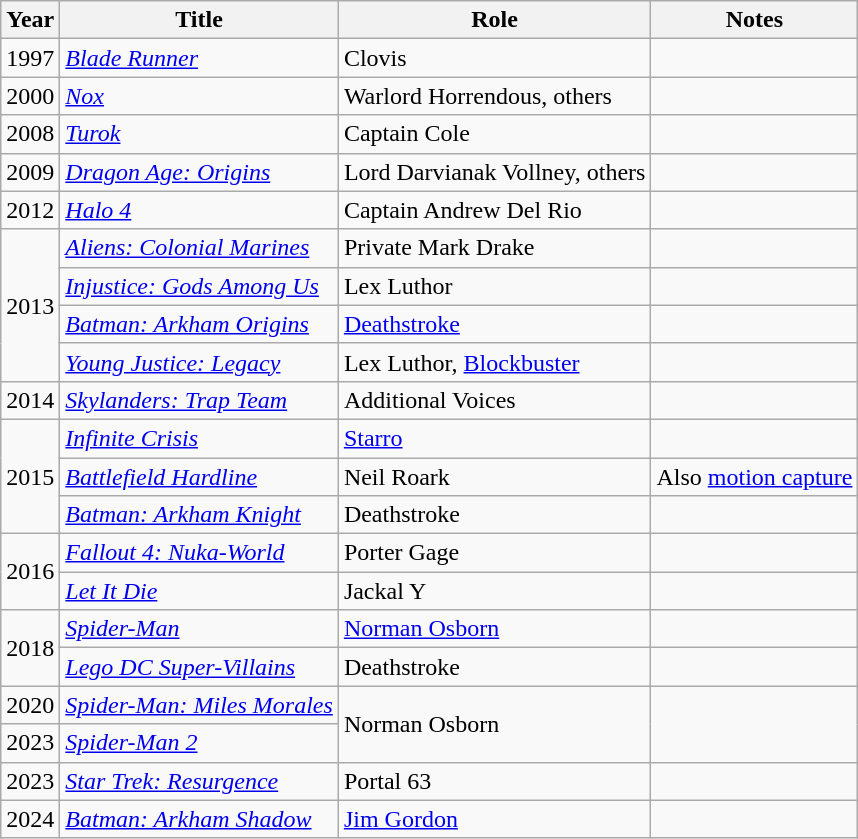<table class="wikitable sortable">
<tr>
<th>Year</th>
<th>Title</th>
<th>Role</th>
<th class="unsortable">Notes</th>
</tr>
<tr>
<td>1997</td>
<td><em><a href='#'>Blade Runner</a></em></td>
<td>Clovis</td>
<td></td>
</tr>
<tr>
<td>2000</td>
<td><em><a href='#'>Nox</a></em></td>
<td>Warlord Horrendous, others</td>
<td></td>
</tr>
<tr>
<td>2008</td>
<td><em><a href='#'>Turok</a></em></td>
<td>Captain Cole</td>
<td></td>
</tr>
<tr>
<td>2009</td>
<td><em><a href='#'>Dragon Age: Origins</a></em></td>
<td>Lord Darvianak Vollney, others</td>
<td></td>
</tr>
<tr>
<td>2012</td>
<td><em><a href='#'>Halo 4</a></em></td>
<td>Captain Andrew Del Rio</td>
<td></td>
</tr>
<tr>
<td rowspan="4">2013</td>
<td><em><a href='#'>Aliens: Colonial Marines</a></em></td>
<td>Private Mark Drake</td>
<td></td>
</tr>
<tr>
<td><em><a href='#'>Injustice: Gods Among Us</a></em></td>
<td>Lex Luthor</td>
<td></td>
</tr>
<tr>
<td><em><a href='#'>Batman: Arkham Origins</a></em></td>
<td><a href='#'>Deathstroke</a></td>
<td></td>
</tr>
<tr>
<td><em><a href='#'>Young Justice: Legacy</a></em></td>
<td>Lex Luthor, <a href='#'>Blockbuster</a></td>
<td></td>
</tr>
<tr>
<td>2014</td>
<td><em><a href='#'>Skylanders: Trap Team</a></em></td>
<td>Additional Voices</td>
<td></td>
</tr>
<tr>
<td rowspan="3">2015</td>
<td><em><a href='#'>Infinite Crisis</a></em></td>
<td><a href='#'>Starro</a></td>
<td></td>
</tr>
<tr>
<td><em><a href='#'>Battlefield Hardline</a></em></td>
<td>Neil Roark</td>
<td>Also <a href='#'>motion capture</a></td>
</tr>
<tr>
<td><em><a href='#'>Batman: Arkham Knight</a></em></td>
<td>Deathstroke</td>
<td></td>
</tr>
<tr>
<td rowspan="2">2016</td>
<td><em><a href='#'>Fallout 4: Nuka-World</a></em></td>
<td>Porter Gage</td>
<td></td>
</tr>
<tr>
<td><em><a href='#'>Let It Die</a></em></td>
<td>Jackal Y</td>
<td></td>
</tr>
<tr>
<td rowspan="2">2018</td>
<td><em><a href='#'>Spider-Man</a></em></td>
<td><a href='#'>Norman Osborn</a></td>
<td></td>
</tr>
<tr>
<td><em><a href='#'>Lego DC Super-Villains</a></em></td>
<td>Deathstroke</td>
<td></td>
</tr>
<tr>
<td>2020</td>
<td><em><a href='#'>Spider-Man: Miles Morales</a></em></td>
<td rowspan="2">Norman Osborn</td>
<td rowspan="2"></td>
</tr>
<tr>
<td>2023</td>
<td><em><a href='#'>Spider-Man 2</a></em></td>
</tr>
<tr>
<td>2023</td>
<td><em><a href='#'>Star Trek: Resurgence</a></em></td>
<td>Portal 63</td>
<td></td>
</tr>
<tr>
<td>2024</td>
<td><em><a href='#'>Batman: Arkham Shadow</a></em></td>
<td><a href='#'>Jim Gordon</a></td>
<td></td>
</tr>
</table>
